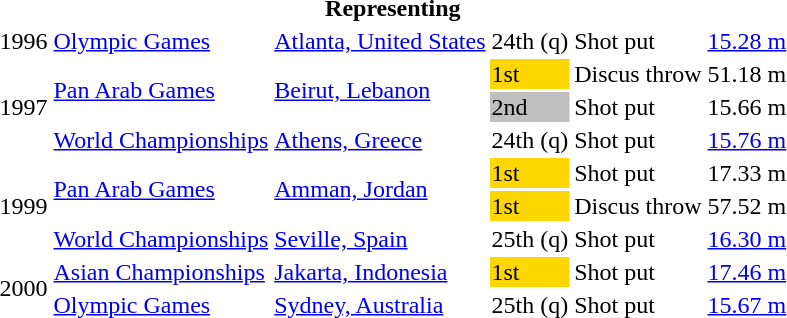<table>
<tr>
<th colspan="6">Representing </th>
</tr>
<tr>
<td>1996</td>
<td><a href='#'>Olympic Games</a></td>
<td><a href='#'>Atlanta, United States</a></td>
<td>24th (q)</td>
<td>Shot put</td>
<td><a href='#'>15.28 m</a></td>
</tr>
<tr>
<td rowspan=3>1997</td>
<td rowspan=2><a href='#'>Pan Arab Games</a></td>
<td rowspan=2><a href='#'>Beirut, Lebanon</a></td>
<td bgcolor=gold>1st</td>
<td>Discus throw</td>
<td>51.18 m</td>
</tr>
<tr>
<td bgcolor=silver>2nd</td>
<td>Shot put</td>
<td>15.66 m</td>
</tr>
<tr>
<td><a href='#'>World Championships</a></td>
<td><a href='#'>Athens, Greece</a></td>
<td>24th (q)</td>
<td>Shot put</td>
<td><a href='#'>15.76 m</a></td>
</tr>
<tr>
<td rowspan=3>1999</td>
<td rowspan=2><a href='#'>Pan Arab Games</a></td>
<td rowspan=2><a href='#'>Amman, Jordan</a></td>
<td bgcolor=gold>1st</td>
<td>Shot put</td>
<td>17.33 m</td>
</tr>
<tr>
<td bgcolor=gold>1st</td>
<td>Discus throw</td>
<td>57.52 m</td>
</tr>
<tr>
<td><a href='#'>World Championships</a></td>
<td><a href='#'>Seville, Spain</a></td>
<td>25th (q)</td>
<td>Shot put</td>
<td><a href='#'>16.30 m</a></td>
</tr>
<tr>
<td rowspan=2>2000</td>
<td><a href='#'>Asian Championships</a></td>
<td><a href='#'>Jakarta, Indonesia</a></td>
<td bgcolor=gold>1st</td>
<td>Shot put</td>
<td><a href='#'>17.46 m</a></td>
</tr>
<tr>
<td><a href='#'>Olympic Games</a></td>
<td><a href='#'>Sydney, Australia</a></td>
<td>25th (q)</td>
<td>Shot put</td>
<td><a href='#'>15.67 m</a></td>
</tr>
</table>
